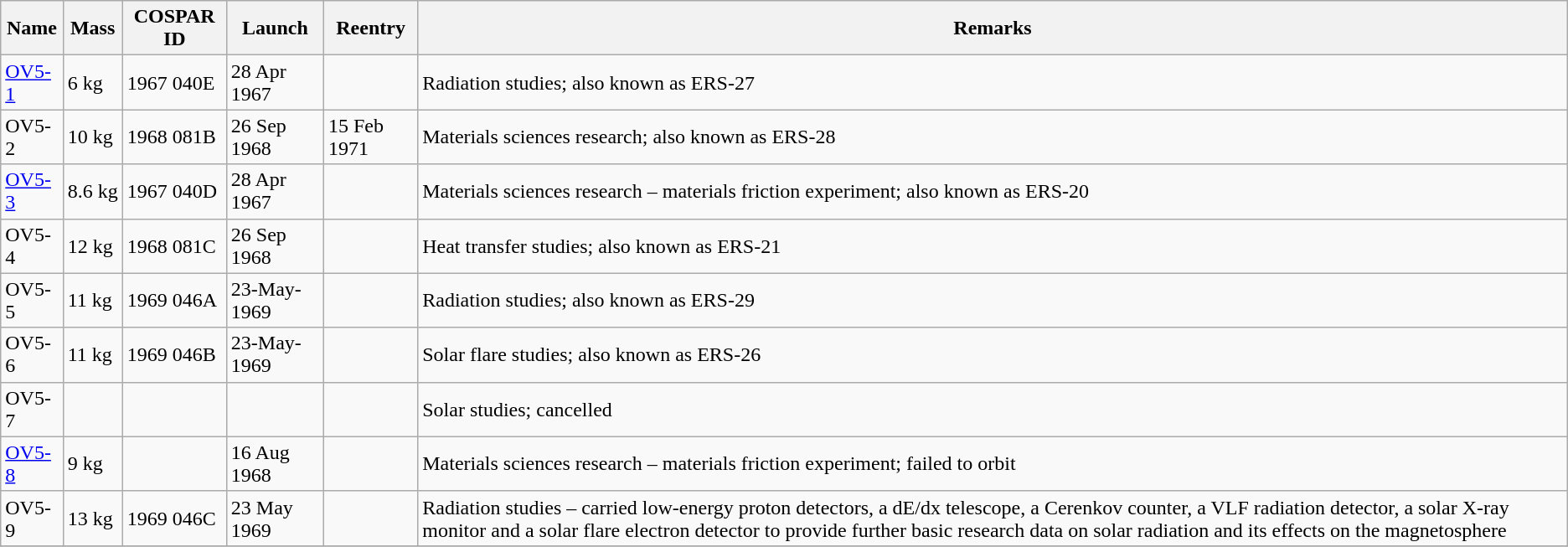<table class="wikitable" border="1">
<tr>
<th>Name</th>
<th>Mass</th>
<th>COSPAR ID</th>
<th>Launch</th>
<th>Reentry</th>
<th>Remarks</th>
</tr>
<tr>
<td><a href='#'>OV5-1</a></td>
<td>6 kg</td>
<td>1967 040E</td>
<td>28 Apr 1967</td>
<td></td>
<td>Radiation studies; also known as ERS-27</td>
</tr>
<tr>
<td>OV5-2</td>
<td>10 kg</td>
<td>1968 081B</td>
<td>26 Sep 1968</td>
<td>15 Feb 1971</td>
<td>Materials sciences research; also known as ERS-28</td>
</tr>
<tr>
<td><a href='#'>OV5-3</a></td>
<td>8.6 kg</td>
<td>1967 040D</td>
<td>28 Apr 1967</td>
<td></td>
<td>Materials sciences research – materials friction experiment; also known as ERS-20</td>
</tr>
<tr>
<td>OV5-4</td>
<td>12 kg</td>
<td>1968 081C</td>
<td>26 Sep 1968</td>
<td></td>
<td>Heat transfer studies; also known as ERS-21</td>
</tr>
<tr>
<td>OV5-5</td>
<td>11 kg</td>
<td>1969 046A</td>
<td>23-May-1969</td>
<td></td>
<td>Radiation studies; also known as ERS-29</td>
</tr>
<tr>
<td>OV5-6</td>
<td>11 kg</td>
<td>1969 046B</td>
<td>23-May-1969</td>
<td></td>
<td>Solar flare studies; also known as ERS-26</td>
</tr>
<tr>
<td>OV5-7</td>
<td></td>
<td></td>
<td></td>
<td></td>
<td>Solar studies; cancelled</td>
</tr>
<tr>
<td><a href='#'>OV5-8</a></td>
<td>9 kg</td>
<td></td>
<td>16 Aug 1968</td>
<td></td>
<td>Materials sciences research – materials friction experiment; failed to orbit</td>
</tr>
<tr>
<td>OV5-9</td>
<td>13 kg</td>
<td>1969 046C</td>
<td>23 May 1969</td>
<td></td>
<td>Radiation studies – carried low-energy proton detectors, a dE/dx telescope, a Cerenkov counter, a VLF radiation detector, a solar X-ray monitor and a solar flare electron detector to provide further basic research data on solar radiation and its effects on the magnetosphere</td>
</tr>
<tr>
</tr>
</table>
